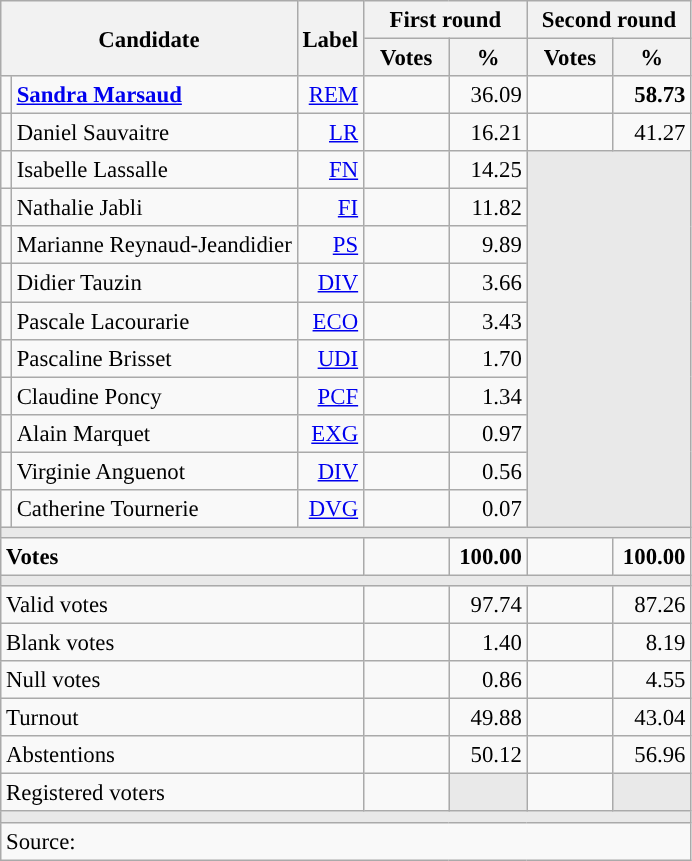<table class="wikitable" style="text-align:right;font-size:95%;">
<tr>
<th colspan="2" rowspan="2">Candidate</th>
<th rowspan="2">Label</th>
<th colspan="2">First round</th>
<th colspan="2">Second round</th>
</tr>
<tr>
<th style="width:50px;">Votes</th>
<th style="width:45px;">%</th>
<th style="width:50px;">Votes</th>
<th style="width:45px;">%</th>
</tr>
<tr>
<td style="color:inherit;background:"></td>
<td style="text-align:left;"><strong><a href='#'>Sandra Marsaud</a></strong></td>
<td><a href='#'>REM</a></td>
<td></td>
<td>36.09</td>
<td><strong></strong></td>
<td><strong>58.73</strong></td>
</tr>
<tr>
<td style="color:inherit;background:"></td>
<td style="text-align:left;">Daniel Sauvaitre</td>
<td><a href='#'>LR</a></td>
<td></td>
<td>16.21</td>
<td></td>
<td>41.27</td>
</tr>
<tr>
<td style="color:inherit;background:"></td>
<td style="text-align:left;">Isabelle Lassalle</td>
<td><a href='#'>FN</a></td>
<td></td>
<td>14.25</td>
<td colspan="2" rowspan="10" style="background:#E9E9E9;"></td>
</tr>
<tr>
<td style="color:inherit;background:"></td>
<td style="text-align:left;">Nathalie Jabli</td>
<td><a href='#'>FI</a></td>
<td></td>
<td>11.82</td>
</tr>
<tr>
<td style="color:inherit;background:"></td>
<td style="text-align:left;">Marianne Reynaud-Jeandidier</td>
<td><a href='#'>PS</a></td>
<td></td>
<td>9.89</td>
</tr>
<tr>
<td style="color:inherit;background:"></td>
<td style="text-align:left;">Didier Tauzin</td>
<td><a href='#'>DIV</a></td>
<td></td>
<td>3.66</td>
</tr>
<tr>
<td style="color:inherit;background:"></td>
<td style="text-align:left;">Pascale Lacourarie</td>
<td><a href='#'>ECO</a></td>
<td></td>
<td>3.43</td>
</tr>
<tr>
<td style="color:inherit;background:"></td>
<td style="text-align:left;">Pascaline Brisset</td>
<td><a href='#'>UDI</a></td>
<td></td>
<td>1.70</td>
</tr>
<tr>
<td style="color:inherit;background:"></td>
<td style="text-align:left;">Claudine Poncy</td>
<td><a href='#'>PCF</a></td>
<td></td>
<td>1.34</td>
</tr>
<tr>
<td style="color:inherit;background:"></td>
<td style="text-align:left;">Alain Marquet</td>
<td><a href='#'>EXG</a></td>
<td></td>
<td>0.97</td>
</tr>
<tr>
<td style="color:inherit;background:"></td>
<td style="text-align:left;">Virginie Anguenot</td>
<td><a href='#'>DIV</a></td>
<td></td>
<td>0.56</td>
</tr>
<tr>
<td style="color:inherit;background:"></td>
<td style="text-align:left;">Catherine Tournerie</td>
<td><a href='#'>DVG</a></td>
<td></td>
<td>0.07</td>
</tr>
<tr>
<td colspan="7" style="background:#E9E9E9;"></td>
</tr>
<tr style="font-weight:bold;">
<td colspan="3" style="text-align:left;">Votes</td>
<td></td>
<td>100.00</td>
<td></td>
<td>100.00</td>
</tr>
<tr>
<td colspan="7" style="background:#E9E9E9;"></td>
</tr>
<tr>
<td colspan="3" style="text-align:left;">Valid votes</td>
<td></td>
<td>97.74</td>
<td></td>
<td>87.26</td>
</tr>
<tr>
<td colspan="3" style="text-align:left;">Blank votes</td>
<td></td>
<td>1.40</td>
<td></td>
<td>8.19</td>
</tr>
<tr>
<td colspan="3" style="text-align:left;">Null votes</td>
<td></td>
<td>0.86</td>
<td></td>
<td>4.55</td>
</tr>
<tr>
<td colspan="3" style="text-align:left;">Turnout</td>
<td></td>
<td>49.88</td>
<td></td>
<td>43.04</td>
</tr>
<tr>
<td colspan="3" style="text-align:left;">Abstentions</td>
<td></td>
<td>50.12</td>
<td></td>
<td>56.96</td>
</tr>
<tr>
<td colspan="3" style="text-align:left;">Registered voters</td>
<td></td>
<td style="color:inherit;background:#E9E9E9;"></td>
<td></td>
<td style="color:inherit;background:#E9E9E9;"></td>
</tr>
<tr>
<td colspan="7" style="background:#E9E9E9;"></td>
</tr>
<tr>
<td colspan="7" style="text-align:left;">Source: </td>
</tr>
</table>
